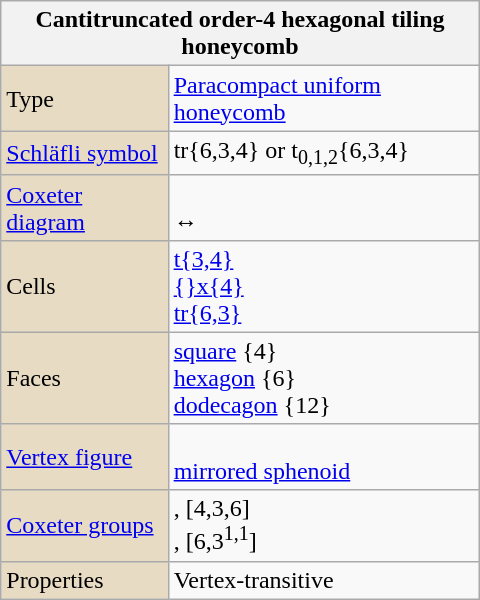<table class="wikitable" align="right" style="margin-left:10px" width="320">
<tr>
<th bgcolor=#e7dcc3 colspan=2>Cantitruncated order-4 hexagonal tiling honeycomb</th>
</tr>
<tr>
<td bgcolor=#e7dcc3>Type</td>
<td><a href='#'>Paracompact uniform honeycomb</a></td>
</tr>
<tr>
<td bgcolor=#e7dcc3><a href='#'>Schläfli symbol</a></td>
<td>tr{6,3,4} or t<sub>0,1,2</sub>{6,3,4}</td>
</tr>
<tr>
<td bgcolor=#e7dcc3><a href='#'>Coxeter diagram</a></td>
<td><br> ↔ </td>
</tr>
<tr>
<td bgcolor=#e7dcc3>Cells</td>
<td><a href='#'>t{3,4}</a> <br><a href='#'>{}x{4}</a> <br><a href='#'>tr{6,3}</a> </td>
</tr>
<tr>
<td bgcolor=#e7dcc3>Faces</td>
<td><a href='#'>square</a> {4}<br><a href='#'>hexagon</a> {6}<br><a href='#'>dodecagon</a> {12}</td>
</tr>
<tr>
<td bgcolor=#e7dcc3><a href='#'>Vertex figure</a></td>
<td><br><a href='#'>mirrored sphenoid</a></td>
</tr>
<tr>
<td bgcolor=#e7dcc3><a href='#'>Coxeter groups</a></td>
<td>, [4,3,6]<br>, [6,3<sup>1,1</sup>]</td>
</tr>
<tr>
<td bgcolor=#e7dcc3>Properties</td>
<td>Vertex-transitive</td>
</tr>
</table>
